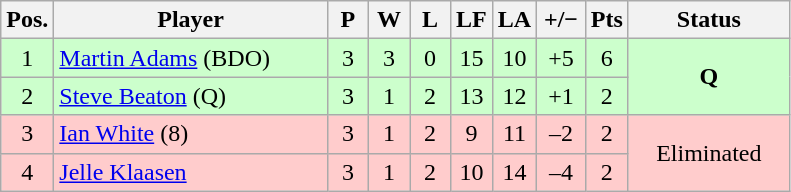<table class="wikitable" style="text-align:center; margin: 1em auto 1em auto, align:left">
<tr>
<th width=20>Pos.</th>
<th width=175>Player</th>
<th width=20>P</th>
<th width=20>W</th>
<th width=20>L</th>
<th width=20>LF</th>
<th width=20>LA</th>
<th width=25>+/−</th>
<th width=20>Pts</th>
<th width=100>Status</th>
</tr>
<tr style="background:#CCFFCC;">
<td>1</td>
<td style="text-align:left;"> <a href='#'>Martin Adams</a> (BDO)</td>
<td>3</td>
<td>3</td>
<td>0</td>
<td>15</td>
<td>10</td>
<td>+5</td>
<td>6</td>
<td rowspan=2><strong>Q</strong></td>
</tr>
<tr style="background:#CCFFCC;">
<td>2</td>
<td style="text-align:left;"> <a href='#'>Steve Beaton</a> (Q)</td>
<td>3</td>
<td>1</td>
<td>2</td>
<td>13</td>
<td>12</td>
<td>+1</td>
<td>2</td>
</tr>
<tr style="background:#FFCCCC;">
<td>3</td>
<td style="text-align:left;"> <a href='#'>Ian White</a> (8)</td>
<td>3</td>
<td>1</td>
<td>2</td>
<td>9</td>
<td>11</td>
<td>–2</td>
<td>2</td>
<td rowspan=2>Eliminated</td>
</tr>
<tr style="background:#FFCCCC;">
<td>4</td>
<td style="text-align:left;"> <a href='#'>Jelle Klaasen</a></td>
<td>3</td>
<td>1</td>
<td>2</td>
<td>10</td>
<td>14</td>
<td>–4</td>
<td>2</td>
</tr>
</table>
